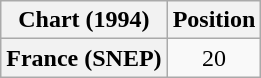<table class="wikitable plainrowheaders" style="text-align:center">
<tr>
<th>Chart (1994)</th>
<th>Position</th>
</tr>
<tr>
<th scope="row">France (SNEP)</th>
<td>20</td>
</tr>
</table>
